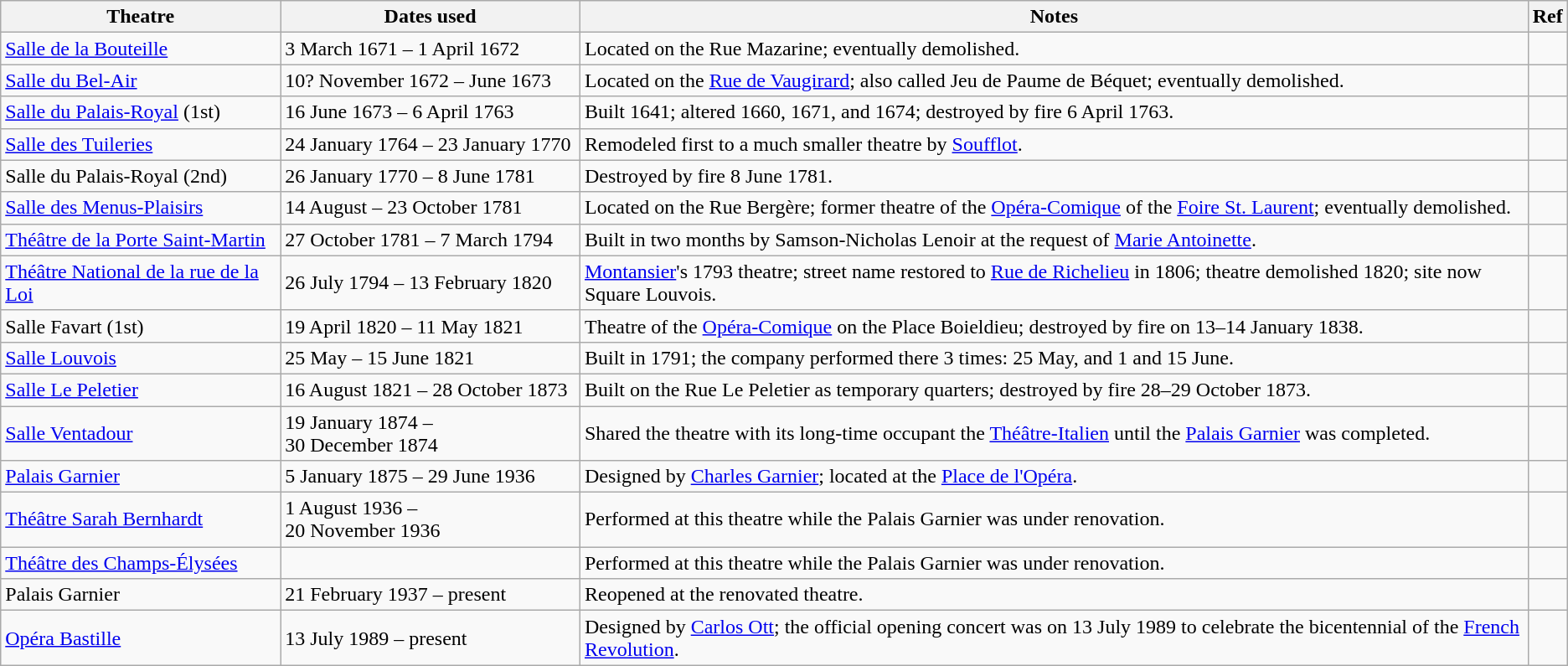<table class=wikitable align="center">
<tr>
<th>Theatre</th>
<th>Dates used</th>
<th>Notes</th>
<th>Ref</th>
</tr>
<tr>
<td><a href='#'>Salle de la Bouteille</a></td>
<td>3 March 1671 – 1 April 1672</td>
<td>Located on the Rue Mazarine; eventually demolished.</td>
<td></td>
</tr>
<tr>
<td><a href='#'>Salle du Bel-Air</a></td>
<td>10? November 1672 – June 1673</td>
<td>Located on the <a href='#'>Rue de Vaugirard</a>; also called Jeu de Paume de Béquet; eventually demolished.</td>
<td></td>
</tr>
<tr>
<td><a href='#'>Salle du Palais-Royal</a> (1st)</td>
<td>16 June 1673 – 6 April 1763</td>
<td>Built 1641; altered 1660, 1671, and 1674; destroyed by fire 6 April 1763.</td>
<td></td>
</tr>
<tr>
<td><a href='#'>Salle des Tuileries</a></td>
<td>24 January 1764 – 23 January 1770</td>
<td>Remodeled first to a much smaller theatre by <a href='#'>Soufflot</a>.</td>
<td></td>
</tr>
<tr>
<td>Salle du Palais-Royal (2nd)</td>
<td>26 January 1770 – 8 June 1781</td>
<td>Destroyed by fire 8 June 1781.</td>
<td></td>
</tr>
<tr>
<td><a href='#'>Salle des Menus-Plaisirs</a></td>
<td>14 August – 23 October 1781</td>
<td>Located on the Rue Bergère; former theatre of the <a href='#'>Opéra-Comique</a> of the <a href='#'>Foire St. Laurent</a>; eventually demolished.</td>
<td></td>
</tr>
<tr>
<td><a href='#'>Théâtre de la Porte Saint-Martin</a></td>
<td>27 October 1781 – 7 March 1794</td>
<td>Built in two months by Samson-Nicholas Lenoir at the request of <a href='#'>Marie Antoinette</a>.</td>
<td></td>
</tr>
<tr>
<td><a href='#'>Théâtre National de la rue de la Loi</a></td>
<td>26 July 1794 – 13 February 1820</td>
<td><a href='#'>Montansier</a>'s 1793 theatre; street name restored to <a href='#'>Rue de Richelieu</a> in 1806; theatre demolished 1820; site now Square Louvois.</td>
<td></td>
</tr>
<tr>
<td>Salle Favart (1st)</td>
<td>19 April 1820 – 11 May 1821</td>
<td>Theatre of the <a href='#'>Opéra-Comique</a> on the Place Boieldieu; destroyed by fire on 13–14 January 1838.</td>
<td></td>
</tr>
<tr>
<td><a href='#'>Salle Louvois</a></td>
<td>25 May – 15 June 1821</td>
<td>Built in 1791; the company performed there 3 times: 25 May, and 1 and 15 June.</td>
<td></td>
</tr>
<tr>
<td><a href='#'>Salle Le Peletier</a></td>
<td>16 August 1821 – 28 October 1873</td>
<td>Built on the Rue Le Peletier as temporary quarters; destroyed by fire 28–29 October 1873.</td>
<td></td>
</tr>
<tr>
<td><a href='#'>Salle Ventadour</a></td>
<td>19 January 1874 – 30 December 1874</td>
<td>Shared the theatre with its long-time occupant the <a href='#'>Théâtre-Italien</a> until the <a href='#'>Palais Garnier</a> was completed.</td>
<td></td>
</tr>
<tr>
<td><a href='#'>Palais Garnier</a></td>
<td>5 January 1875 – 29 June 1936</td>
<td>Designed by <a href='#'>Charles Garnier</a>; located at the <a href='#'>Place de l'Opéra</a>.</td>
<td></td>
</tr>
<tr>
<td><a href='#'>Théâtre Sarah&nbsp;Bernhardt</a></td>
<td>1 August 1936 – 20 November 1936</td>
<td>Performed at this theatre while the Palais Garnier was under renovation.</td>
<td></td>
</tr>
<tr>
<td><a href='#'>Théâtre des Champs-Élysées</a></td>
<td></td>
<td>Performed at this theatre while the Palais Garnier was under renovation.</td>
<td></td>
</tr>
<tr>
<td>Palais Garnier</td>
<td>21 February 1937 – present</td>
<td>Reopened at the renovated theatre.</td>
<td></td>
</tr>
<tr>
<td><a href='#'>Opéra Bastille</a></td>
<td>13 July 1989 – present</td>
<td>Designed by <a href='#'>Carlos Ott</a>; the official opening concert was on 13 July 1989 to celebrate the bicentennial of the <a href='#'>French Revolution</a>.</td>
<td></td>
</tr>
</table>
